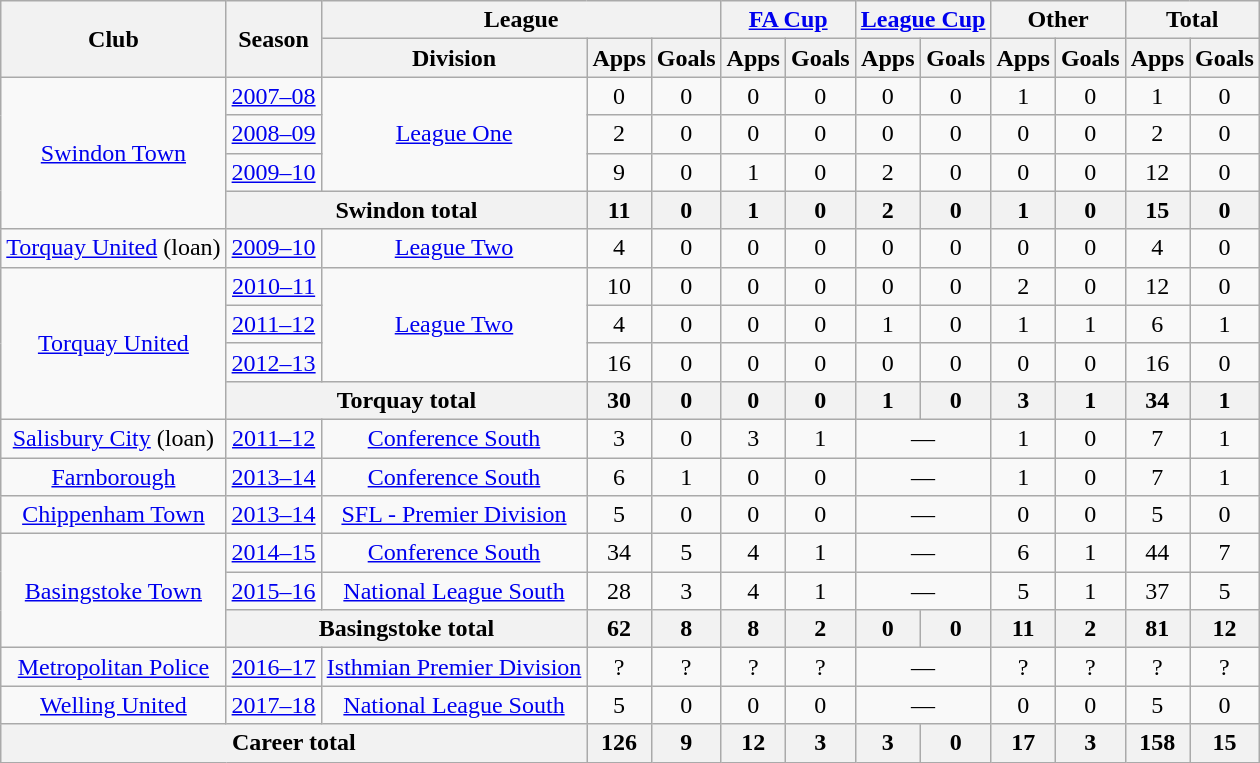<table class="wikitable" style="text-align:center">
<tr>
<th rowspan="2">Club</th>
<th rowspan="2">Season</th>
<th colspan="3">League</th>
<th colspan="2"><a href='#'>FA Cup</a></th>
<th colspan="2"><a href='#'>League Cup</a></th>
<th colspan="2">Other</th>
<th colspan="2">Total</th>
</tr>
<tr>
<th>Division</th>
<th>Apps</th>
<th>Goals</th>
<th>Apps</th>
<th>Goals</th>
<th>Apps</th>
<th>Goals</th>
<th>Apps</th>
<th>Goals</th>
<th>Apps</th>
<th>Goals</th>
</tr>
<tr>
<td rowspan="4"><a href='#'>Swindon Town</a></td>
<td><a href='#'>2007–08</a></td>
<td rowspan="3"><a href='#'>League One</a></td>
<td>0</td>
<td>0</td>
<td>0</td>
<td>0</td>
<td>0</td>
<td>0</td>
<td>1</td>
<td>0</td>
<td>1</td>
<td>0</td>
</tr>
<tr>
<td><a href='#'>2008–09</a></td>
<td>2</td>
<td>0</td>
<td>0</td>
<td>0</td>
<td>0</td>
<td>0</td>
<td>0</td>
<td>0</td>
<td>2</td>
<td>0</td>
</tr>
<tr>
<td><a href='#'>2009–10</a></td>
<td>9</td>
<td>0</td>
<td>1</td>
<td>0</td>
<td>2</td>
<td>0</td>
<td>0</td>
<td>0</td>
<td>12</td>
<td>0</td>
</tr>
<tr>
<th colspan="2">Swindon total</th>
<th>11</th>
<th>0</th>
<th>1</th>
<th>0</th>
<th>2</th>
<th>0</th>
<th>1</th>
<th>0</th>
<th>15</th>
<th>0</th>
</tr>
<tr>
<td><a href='#'>Torquay United</a> (loan)</td>
<td><a href='#'>2009–10</a></td>
<td><a href='#'>League Two</a></td>
<td>4</td>
<td>0</td>
<td>0</td>
<td>0</td>
<td>0</td>
<td>0</td>
<td>0</td>
<td>0</td>
<td>4</td>
<td>0</td>
</tr>
<tr>
<td rowspan="4"><a href='#'>Torquay United</a></td>
<td><a href='#'>2010–11</a></td>
<td rowspan="3"><a href='#'>League Two</a></td>
<td>10</td>
<td>0</td>
<td>0</td>
<td>0</td>
<td>0</td>
<td>0</td>
<td>2</td>
<td>0</td>
<td>12</td>
<td>0</td>
</tr>
<tr>
<td><a href='#'>2011–12</a></td>
<td>4</td>
<td>0</td>
<td>0</td>
<td>0</td>
<td>1</td>
<td>0</td>
<td>1</td>
<td>1</td>
<td>6</td>
<td>1</td>
</tr>
<tr>
<td><a href='#'>2012–13</a></td>
<td>16</td>
<td>0</td>
<td>0</td>
<td>0</td>
<td>0</td>
<td>0</td>
<td>0</td>
<td>0</td>
<td>16</td>
<td>0</td>
</tr>
<tr>
<th colspan="2">Torquay total</th>
<th>30</th>
<th>0</th>
<th>0</th>
<th>0</th>
<th>1</th>
<th>0</th>
<th>3</th>
<th>1</th>
<th>34</th>
<th>1</th>
</tr>
<tr>
<td><a href='#'>Salisbury City</a> (loan)</td>
<td><a href='#'>2011–12</a></td>
<td><a href='#'>Conference South</a></td>
<td>3</td>
<td>0</td>
<td>3</td>
<td>1</td>
<td colspan="2">—</td>
<td>1</td>
<td>0</td>
<td>7</td>
<td>1</td>
</tr>
<tr>
<td><a href='#'>Farnborough</a></td>
<td><a href='#'>2013–14</a></td>
<td><a href='#'>Conference South</a></td>
<td>6</td>
<td>1</td>
<td>0</td>
<td>0</td>
<td colspan="2">—</td>
<td>1</td>
<td>0</td>
<td>7</td>
<td>1</td>
</tr>
<tr>
<td><a href='#'>Chippenham Town</a></td>
<td><a href='#'>2013–14</a></td>
<td><a href='#'>SFL - Premier Division</a></td>
<td>5</td>
<td>0</td>
<td>0</td>
<td>0</td>
<td colspan="2">—</td>
<td>0</td>
<td>0</td>
<td>5</td>
<td>0</td>
</tr>
<tr>
<td rowspan="3"><a href='#'>Basingstoke Town</a></td>
<td><a href='#'>2014–15</a></td>
<td><a href='#'>Conference South</a></td>
<td>34</td>
<td>5</td>
<td>4</td>
<td>1</td>
<td colspan="2">—</td>
<td>6</td>
<td>1</td>
<td>44</td>
<td>7</td>
</tr>
<tr>
<td><a href='#'>2015–16</a></td>
<td><a href='#'>National League South</a></td>
<td>28</td>
<td>3</td>
<td>4</td>
<td>1</td>
<td colspan="2">—</td>
<td>5</td>
<td>1</td>
<td>37</td>
<td>5</td>
</tr>
<tr>
<th colspan="2">Basingstoke total</th>
<th>62</th>
<th>8</th>
<th>8</th>
<th>2</th>
<th>0</th>
<th>0</th>
<th>11</th>
<th>2</th>
<th>81</th>
<th>12</th>
</tr>
<tr>
<td><a href='#'>Metropolitan Police</a></td>
<td><a href='#'>2016–17</a></td>
<td><a href='#'>Isthmian Premier Division</a></td>
<td>?</td>
<td>?</td>
<td>?</td>
<td>?</td>
<td colspan="2">—</td>
<td>?</td>
<td>?</td>
<td>?</td>
<td>?</td>
</tr>
<tr>
<td><a href='#'>Welling United</a></td>
<td><a href='#'>2017–18</a></td>
<td><a href='#'>National League South</a></td>
<td>5</td>
<td>0</td>
<td>0</td>
<td>0</td>
<td colspan="2">—</td>
<td>0</td>
<td>0</td>
<td>5</td>
<td>0</td>
</tr>
<tr>
<th colspan="3">Career total</th>
<th>126</th>
<th>9</th>
<th>12</th>
<th>3</th>
<th>3</th>
<th>0</th>
<th>17</th>
<th>3</th>
<th>158</th>
<th>15</th>
</tr>
</table>
